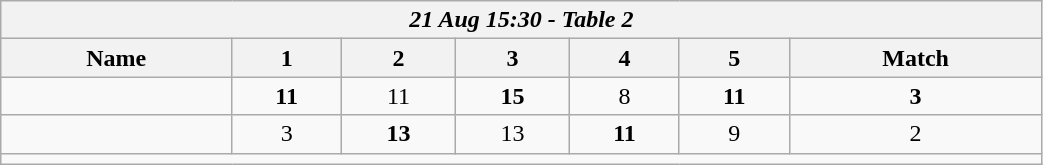<table class=wikitable style="text-align:center; width: 55%">
<tr>
<th colspan=17><em>21 Aug 15:30 - Table 2</em></th>
</tr>
<tr>
<th>Name</th>
<th>1</th>
<th>2</th>
<th>3</th>
<th>4</th>
<th>5</th>
<th>Match</th>
</tr>
<tr>
<td style="text-align:left;"><strong></strong></td>
<td><strong>11</strong></td>
<td>11</td>
<td><strong>15</strong></td>
<td>8</td>
<td><strong>11</strong></td>
<td><strong>3</strong></td>
</tr>
<tr>
<td style="text-align:left;"></td>
<td>3</td>
<td><strong>13</strong></td>
<td>13</td>
<td><strong>11</strong></td>
<td>9</td>
<td>2</td>
</tr>
<tr>
<td colspan=17></td>
</tr>
</table>
